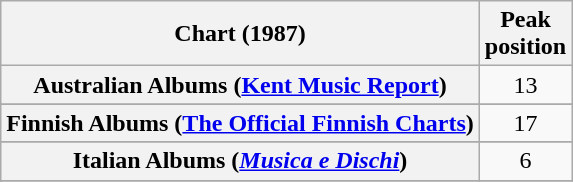<table class="wikitable sortable plainrowheaders" style="text-align:center">
<tr>
<th scope="col">Chart (1987)</th>
<th scope="col">Peak<br>position</th>
</tr>
<tr>
<th scope="row">Australian Albums (<a href='#'>Kent Music Report</a>)</th>
<td>13</td>
</tr>
<tr>
</tr>
<tr>
</tr>
<tr>
</tr>
<tr>
<th scope="row">Finnish Albums (<a href='#'>The Official Finnish Charts</a>)</th>
<td align="center">17</td>
</tr>
<tr>
</tr>
<tr>
<th scope="row">Italian Albums (<em><a href='#'>Musica e Dischi</a></em>)</th>
<td align="center">6</td>
</tr>
<tr>
</tr>
<tr>
</tr>
<tr>
</tr>
<tr>
</tr>
<tr>
</tr>
<tr>
</tr>
<tr>
</tr>
</table>
